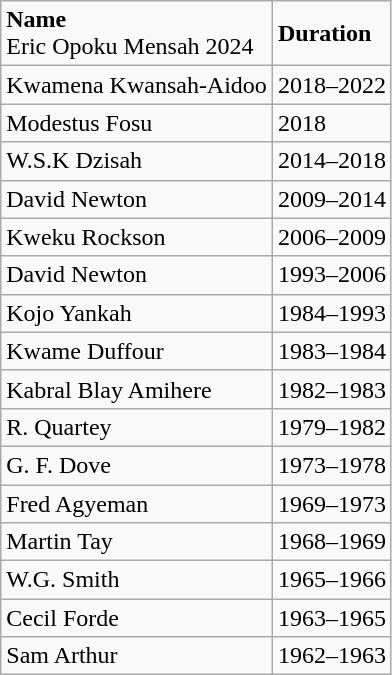<table class="wikitable">
<tr>
<td><strong>Name</strong><br>Eric Opoku Mensah
2024</td>
<td><strong>Duration</strong></td>
</tr>
<tr>
<td>Kwamena Kwansah-Aidoo</td>
<td>2018–2022</td>
</tr>
<tr>
<td>Modestus Fosu</td>
<td>2018</td>
</tr>
<tr>
<td>W.S.K Dzisah</td>
<td>2014–2018</td>
</tr>
<tr>
<td>David Newton</td>
<td>2009–2014</td>
</tr>
<tr>
<td>Kweku Rockson</td>
<td>2006–2009</td>
</tr>
<tr>
<td>David Newton</td>
<td>1993–2006</td>
</tr>
<tr>
<td>Kojo Yankah</td>
<td>1984–1993</td>
</tr>
<tr>
<td>Kwame Duffour</td>
<td>1983–1984</td>
</tr>
<tr>
<td>Kabral Blay Amihere</td>
<td>1982–1983</td>
</tr>
<tr>
<td>R. Quartey</td>
<td>1979–1982</td>
</tr>
<tr>
<td>G. F. Dove</td>
<td>1973–1978</td>
</tr>
<tr>
<td>Fred Agyeman</td>
<td>1969–1973</td>
</tr>
<tr>
<td>Martin Tay</td>
<td>1968–1969</td>
</tr>
<tr>
<td>W.G. Smith</td>
<td>1965–1966</td>
</tr>
<tr>
<td>Cecil Forde</td>
<td>1963–1965</td>
</tr>
<tr>
<td>Sam Arthur</td>
<td>1962–1963</td>
</tr>
</table>
